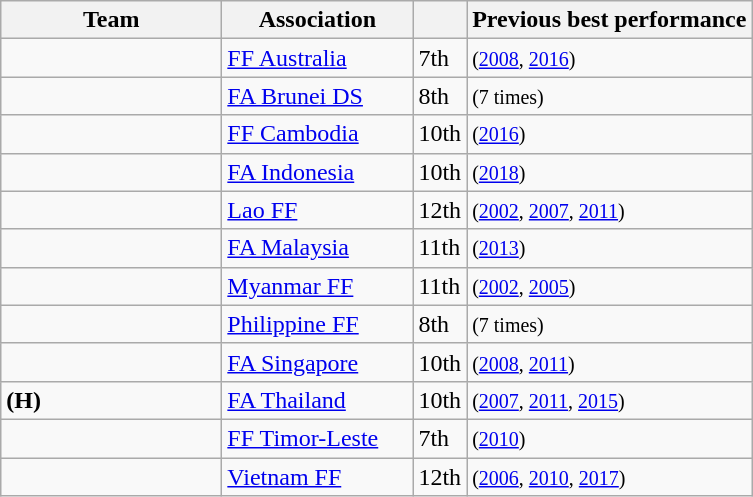<table class="wikitable sortable">
<tr>
<th style="width:140px;">Team</th>
<th style="width:120px;">Association</th>
<th></th>
<th>Previous best performance</th>
</tr>
<tr>
<td></td>
<td><a href='#'>FF Australia</a></td>
<td>7th</td>
<td> <small>(<a href='#'>2008</a>, <a href='#'>2016</a>)</small></td>
</tr>
<tr>
<td></td>
<td><a href='#'>FA Brunei DS</a></td>
<td>8th</td>
<td> <small>(7 times)</small></td>
</tr>
<tr>
<td></td>
<td><a href='#'>FF Cambodia</a></td>
<td>10th</td>
<td> <small>(<a href='#'>2016</a>)</small></td>
</tr>
<tr>
<td></td>
<td><a href='#'>FA Indonesia</a></td>
<td>10th</td>
<td> <small>(<a href='#'>2018</a>)</small></td>
</tr>
<tr>
<td></td>
<td><a href='#'>Lao FF</a></td>
<td>12th</td>
<td> <small>(<a href='#'>2002</a>, <a href='#'>2007</a>, <a href='#'>2011</a>)</small></td>
</tr>
<tr>
<td></td>
<td><a href='#'>FA Malaysia</a></td>
<td>11th</td>
<td> <small>(<a href='#'>2013</a>)</small></td>
</tr>
<tr>
<td></td>
<td><a href='#'>Myanmar FF</a></td>
<td>11th</td>
<td> <small>(<a href='#'>2002</a>, <a href='#'>2005</a>)</small></td>
</tr>
<tr>
<td></td>
<td><a href='#'>Philippine FF</a></td>
<td>8th</td>
<td> <small>(7 times)</small></td>
</tr>
<tr>
<td></td>
<td><a href='#'>FA Singapore</a></td>
<td>10th</td>
<td> <small>(<a href='#'>2008</a>, <a href='#'>2011</a>)</small></td>
</tr>
<tr>
<td> <strong>(H)</strong></td>
<td><a href='#'>FA Thailand</a></td>
<td>10th</td>
<td> <small>(<a href='#'>2007</a>, <a href='#'>2011</a>, <a href='#'>2015</a>)</small></td>
</tr>
<tr>
<td></td>
<td><a href='#'>FF Timor-Leste</a></td>
<td>7th</td>
<td> <small>(<a href='#'>2010</a>)</small></td>
</tr>
<tr>
<td></td>
<td><a href='#'>Vietnam FF</a></td>
<td>12th</td>
<td> <small>(<a href='#'>2006</a>, <a href='#'>2010</a>, <a href='#'>2017</a>)</small></td>
</tr>
</table>
